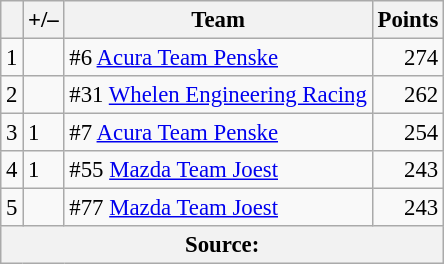<table class="wikitable" style="font-size: 95%;">
<tr>
<th scope="col"></th>
<th scope="col">+/–</th>
<th scope="col">Team</th>
<th scope="col">Points</th>
</tr>
<tr>
<td align=center>1</td>
<td align="left"></td>
<td> #6 <a href='#'>Acura Team Penske</a></td>
<td align=right>274</td>
</tr>
<tr>
<td align=center>2</td>
<td align="left"></td>
<td> #31 <a href='#'>Whelen Engineering Racing</a></td>
<td align=right>262</td>
</tr>
<tr>
<td align=center>3</td>
<td align="left"> 1</td>
<td> #7 <a href='#'>Acura Team Penske</a></td>
<td align=right>254</td>
</tr>
<tr>
<td align=center>4</td>
<td align="left"> 1</td>
<td> #55 <a href='#'>Mazda Team Joest</a></td>
<td align=right>243</td>
</tr>
<tr>
<td align=center>5</td>
<td align="left"></td>
<td> #77 <a href='#'>Mazda Team Joest</a></td>
<td align=right>243</td>
</tr>
<tr>
<th colspan=5>Source:</th>
</tr>
</table>
